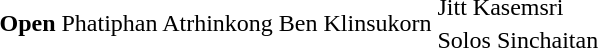<table>
<tr>
<th scope=row rowspan=2>Open</th>
<td rowspan=2> Phatiphan Atrhinkong</td>
<td rowspan=2> Ben Klinsukorn</td>
<td> Jitt Kasemsri</td>
</tr>
<tr>
<td> Solos Sinchaitan</td>
</tr>
<tr>
</tr>
</table>
